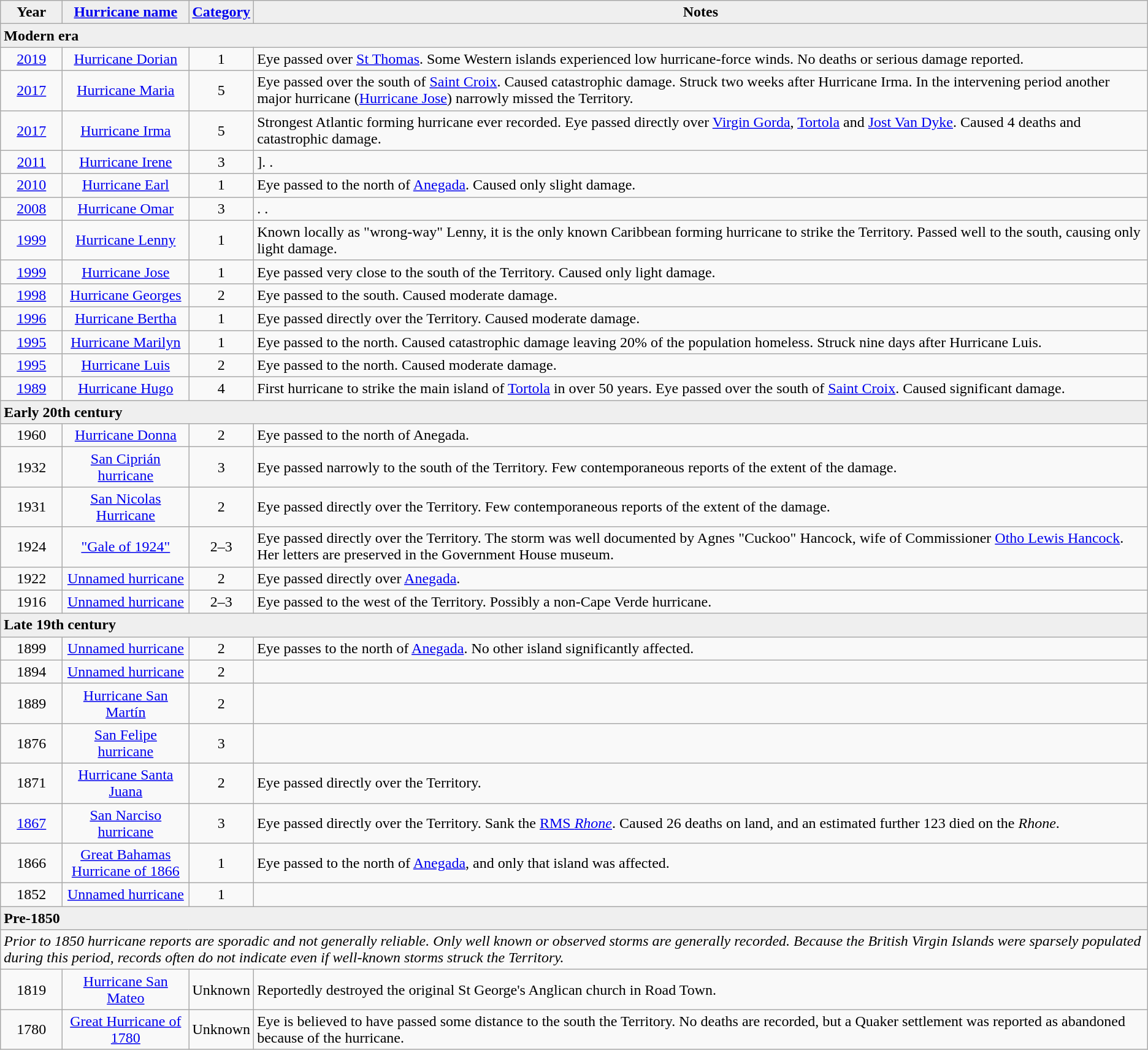<table class="wikitable">
<tr>
<th width="60" style="background: #efefef;">Year</th>
<th width="130" style="background: #efefef;"><a href='#'>Hurricane name</a></th>
<th width="60" style="background: #efefef;"><a href='#'>Category</a></th>
<th style="background: #efefef;">Notes</th>
</tr>
<tr>
<td colspan=4 style="background: #efefef;"><strong>Modern era</strong></td>
</tr>
<tr>
<td align="center"><a href='#'>2019</a></td>
<td align="center"><a href='#'>Hurricane Dorian</a></td>
<td align="center">1</td>
<td>Eye passed over <a href='#'>St Thomas</a>. Some Western islands experienced low hurricane-force winds.  No deaths or serious damage reported.</td>
</tr>
<tr>
<td align="center"><a href='#'>2017</a></td>
<td align="center"><a href='#'>Hurricane Maria</a></td>
<td align="center">5</td>
<td>Eye passed over the south of <a href='#'>Saint Croix</a>. Caused catastrophic damage. Struck two weeks after Hurricane Irma.  In the intervening period another major hurricane (<a href='#'>Hurricane Jose</a>) narrowly missed the Territory.</td>
</tr>
<tr>
<td align="center"><a href='#'>2017</a></td>
<td align="center"><a href='#'>Hurricane Irma</a></td>
<td align="center">5</td>
<td>Strongest Atlantic forming hurricane ever recorded.  Eye passed directly over <a href='#'>Virgin Gorda</a>, <a href='#'>Tortola</a> and <a href='#'>Jost Van Dyke</a>.  Caused 4 deaths and catastrophic damage.</td>
</tr>
<tr>
<td align="center"><a href='#'>2011</a></td>
<td align="center"><a href='#'>Hurricane Irene</a></td>
<td align="center">3</td>
<td>]. .</td>
</tr>
<tr>
<td align="center"><a href='#'>2010</a></td>
<td align="center"><a href='#'>Hurricane Earl</a></td>
<td align="center">1</td>
<td>Eye passed to the north of <a href='#'>Anegada</a>. Caused only slight damage.</td>
</tr>
<tr>
<td align="center"><a href='#'>2008</a></td>
<td align="center"><a href='#'>Hurricane Omar</a></td>
<td align="center">3</td>
<td>. .</td>
</tr>
<tr>
<td align="center"><a href='#'>1999</a></td>
<td align="center"><a href='#'>Hurricane Lenny</a></td>
<td align="center">1</td>
<td>Known locally as "wrong-way" Lenny, it is the only known Caribbean forming hurricane to strike the Territory.  Passed well to the south, causing only light damage.</td>
</tr>
<tr>
<td align="center"><a href='#'>1999</a></td>
<td align="center"><a href='#'>Hurricane Jose</a></td>
<td align="center">1</td>
<td>Eye passed very close to the south of the Territory.  Caused only light damage.</td>
</tr>
<tr>
<td align="center"><a href='#'>1998</a></td>
<td align="center"><a href='#'>Hurricane Georges</a></td>
<td align="center">2</td>
<td>Eye passed to the south. Caused moderate damage.</td>
</tr>
<tr>
<td align="center"><a href='#'>1996</a></td>
<td align="center"><a href='#'>Hurricane Bertha</a></td>
<td align="center">1</td>
<td>Eye passed directly over the Territory. Caused moderate damage.</td>
</tr>
<tr>
<td align="center"><a href='#'>1995</a></td>
<td align="center"><a href='#'>Hurricane Marilyn</a></td>
<td align="center">1</td>
<td>Eye passed to the north. Caused catastrophic damage leaving 20% of the population homeless.  Struck nine days after Hurricane Luis.</td>
</tr>
<tr>
<td align="center"><a href='#'>1995</a></td>
<td align="center"><a href='#'>Hurricane Luis</a></td>
<td align="center">2</td>
<td>Eye passed to the north. Caused moderate damage.</td>
</tr>
<tr>
<td align="center"><a href='#'>1989</a></td>
<td align="center"><a href='#'>Hurricane Hugo</a></td>
<td align="center">4</td>
<td>First hurricane to strike the main island of <a href='#'>Tortola</a> in over 50 years.  Eye passed over the south of <a href='#'>Saint Croix</a>. Caused significant damage.</td>
</tr>
<tr>
<td colspan=4 style="background: #efefef;"><strong>Early 20th century</strong></td>
</tr>
<tr>
<td align="center">1960</td>
<td align="center"><a href='#'>Hurricane Donna</a></td>
<td align="center">2</td>
<td>Eye passed to the north of Anegada.</td>
</tr>
<tr>
<td align="center">1932</td>
<td align="center"><a href='#'>San Ciprián hurricane</a></td>
<td align="center">3</td>
<td>Eye passed narrowly to the south of the Territory.  Few contemporaneous reports of the extent of the damage.</td>
</tr>
<tr>
<td align="center">1931</td>
<td align="center"><a href='#'>San Nicolas Hurricane</a></td>
<td align="center">2</td>
<td>Eye passed directly over the Territory. Few contemporaneous reports of the extent of the damage.</td>
</tr>
<tr>
<td align="center">1924</td>
<td align="center"><a href='#'>"Gale of 1924"</a></td>
<td align="center">2–3</td>
<td>Eye passed directly over the Territory. The storm was well documented by Agnes "Cuckoo" Hancock, wife of Commissioner <a href='#'>Otho Lewis Hancock</a>.  Her letters are preserved in the Government House museum.</td>
</tr>
<tr>
<td align="center">1922</td>
<td align="center"><a href='#'>Unnamed hurricane</a></td>
<td align="center">2</td>
<td>Eye passed directly over <a href='#'>Anegada</a>.</td>
</tr>
<tr>
<td align="center">1916</td>
<td align="center"><a href='#'>Unnamed hurricane</a></td>
<td align="center">2–3</td>
<td>Eye passed to the west of the Territory.  Possibly a non-Cape Verde hurricane.</td>
</tr>
<tr>
<td colspan=4 style="background: #efefef;"><strong>Late 19th century</strong></td>
</tr>
<tr>
<td align="center">1899</td>
<td align="center"><a href='#'>Unnamed hurricane</a></td>
<td align="center">2</td>
<td>Eye passes to the north of <a href='#'>Anegada</a>.  No other island significantly affected.</td>
</tr>
<tr>
<td align="center">1894</td>
<td align="center"><a href='#'>Unnamed hurricane</a></td>
<td align="center">2</td>
<td></td>
</tr>
<tr>
<td align="center">1889</td>
<td align="center"><a href='#'>Hurricane San Martín</a></td>
<td align="center">2</td>
<td></td>
</tr>
<tr>
<td align="center">1876</td>
<td align="center"><a href='#'>San Felipe hurricane</a></td>
<td align="center">3</td>
<td></td>
</tr>
<tr>
<td align="center">1871</td>
<td align="center"><a href='#'>Hurricane Santa Juana</a></td>
<td align="center">2</td>
<td>Eye passed directly over the Territory.</td>
</tr>
<tr>
<td align="center"><a href='#'>1867</a></td>
<td align="center"><a href='#'>San Narciso hurricane</a></td>
<td align="center">3</td>
<td>Eye passed directly over the Territory.  Sank the <a href='#'>RMS <em>Rhone</em></a>.  Caused 26 deaths on land, and an estimated further 123 died on the <em>Rhone</em>.</td>
</tr>
<tr>
<td align="center">1866</td>
<td align="center"><a href='#'>Great Bahamas Hurricane of 1866</a></td>
<td align="center">1</td>
<td>Eye passed to the north of <a href='#'>Anegada</a>, and only that island was affected.</td>
</tr>
<tr>
<td align="center">1852</td>
<td align="center"><a href='#'>Unnamed hurricane</a></td>
<td align="center">1</td>
<td></td>
</tr>
<tr>
<td colspan=4 style="background: #efefef;"><strong>Pre-1850</strong></td>
</tr>
<tr>
<td colspan=4><em>Prior to 1850 hurricane reports are sporadic and not generally reliable.  Only well known or observed storms are generally recorded. Because the British Virgin Islands were sparsely populated during this period, records often do not indicate even if well-known storms struck the Territory.</em></td>
</tr>
<tr>
<td align="center">1819</td>
<td align="center"><a href='#'>Hurricane San Mateo</a></td>
<td align="center">Unknown</td>
<td>Reportedly destroyed the original St George's Anglican church in Road Town.</td>
</tr>
<tr>
<td align="center">1780</td>
<td align="center"><a href='#'>Great Hurricane of 1780</a></td>
<td align="center">Unknown</td>
<td>Eye is believed to have passed some distance to the south the Territory.  No deaths are recorded, but a Quaker settlement was reported as abandoned because of the hurricane.</td>
</tr>
</table>
